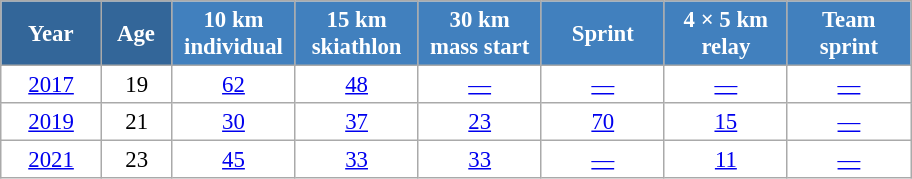<table class="wikitable" style="font-size:95%; text-align:center; border:grey solid 1px; border-collapse:collapse; background:#ffffff;">
<tr>
<th style="background-color:#369; color:white; width:60px;"> Year </th>
<th style="background-color:#369; color:white; width:40px;"> Age </th>
<th style="background-color:#4180be; color:white; width:75px;"> 10 km <br> individual </th>
<th style="background-color:#4180be; color:white; width:75px;"> 15 km <br> skiathlon </th>
<th style="background-color:#4180be; color:white; width:75px;"> 30 km <br> mass start </th>
<th style="background-color:#4180be; color:white; width:75px;"> Sprint </th>
<th style="background-color:#4180be; color:white; width:75px;"> 4 × 5 km <br> relay </th>
<th style="background-color:#4180be; color:white; width:75px;"> Team <br> sprint </th>
</tr>
<tr>
<td><a href='#'>2017</a></td>
<td>19</td>
<td><a href='#'>62</a></td>
<td><a href='#'>48</a></td>
<td><a href='#'>—</a></td>
<td><a href='#'>—</a></td>
<td><a href='#'>—</a></td>
<td><a href='#'>—</a></td>
</tr>
<tr>
<td><a href='#'>2019</a></td>
<td>21</td>
<td><a href='#'>30</a></td>
<td><a href='#'>37</a></td>
<td><a href='#'>23</a></td>
<td><a href='#'>70</a></td>
<td><a href='#'>15</a></td>
<td><a href='#'>—</a></td>
</tr>
<tr>
<td><a href='#'>2021</a></td>
<td>23</td>
<td><a href='#'>45</a></td>
<td><a href='#'>33</a></td>
<td><a href='#'>33</a></td>
<td><a href='#'>—</a></td>
<td><a href='#'>11</a></td>
<td><a href='#'>—</a></td>
</tr>
</table>
